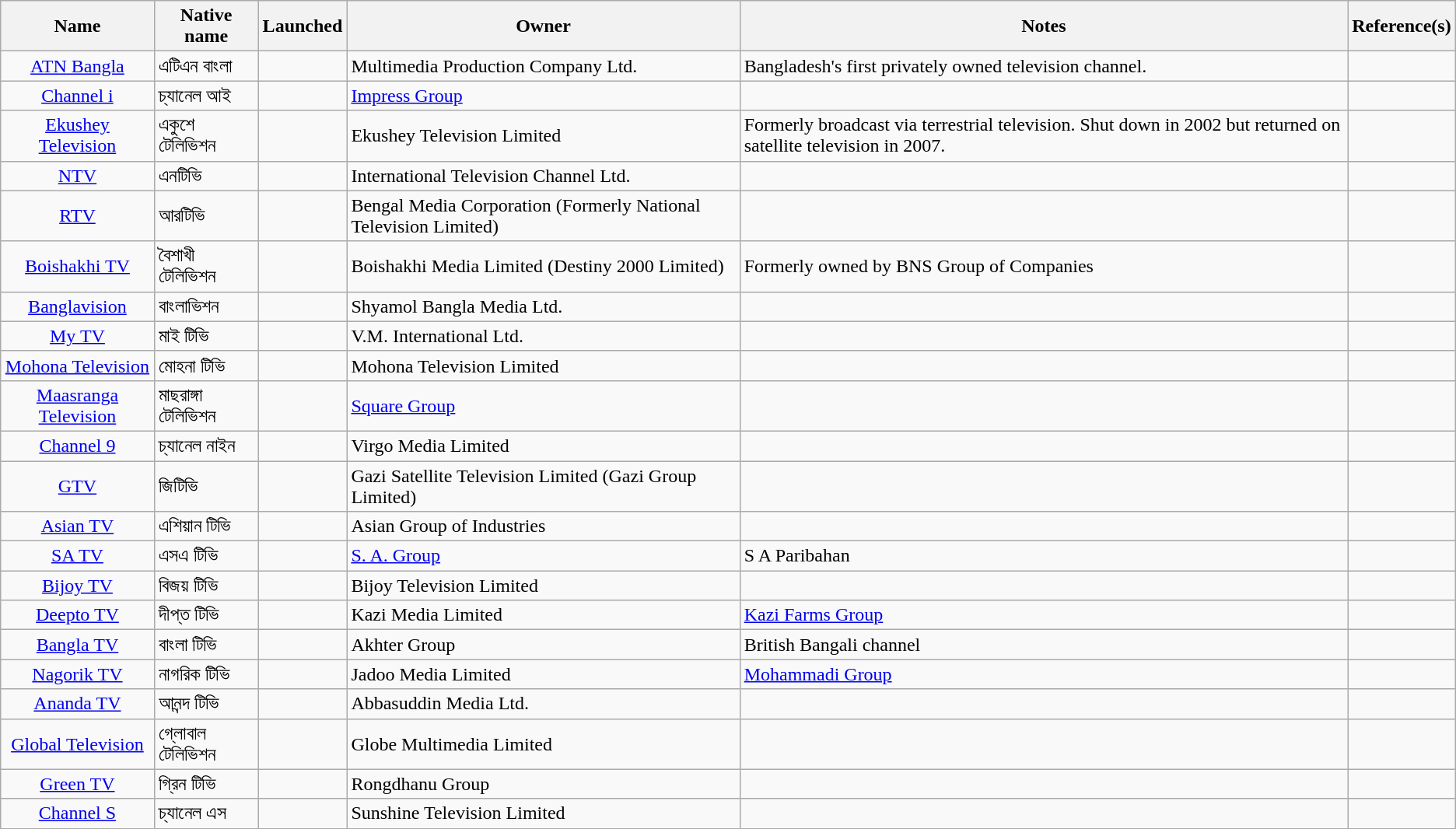<table class="wikitable sortable">
<tr>
<th>Name</th>
<th>Native name</th>
<th>Launched</th>
<th>Owner</th>
<th>Notes</th>
<th>Reference(s)</th>
</tr>
<tr>
<td align="center"><a href='#'>ATN Bangla</a></td>
<td>এটিএন বাংলা</td>
<td></td>
<td>Multimedia Production Company Ltd.</td>
<td>Bangladesh's first privately owned television channel.</td>
<td></td>
</tr>
<tr>
<td align="center"><a href='#'>Channel i</a></td>
<td>চ্যানেল আই</td>
<td></td>
<td><a href='#'>Impress Group</a></td>
<td></td>
<td></td>
</tr>
<tr>
<td align="center"><a href='#'>Ekushey Television</a></td>
<td>একুশে টেলিভিশন</td>
<td></td>
<td>Ekushey Television Limited</td>
<td>Formerly broadcast via terrestrial television. Shut down in 2002 but returned on satellite television in 2007.</td>
<td></td>
</tr>
<tr>
<td align="center"><a href='#'>NTV</a></td>
<td>এনটিভি</td>
<td></td>
<td>International Television Channel Ltd.</td>
<td></td>
<td></td>
</tr>
<tr>
<td align="center"><a href='#'>RTV</a></td>
<td>আরটিভি</td>
<td></td>
<td>Bengal Media Corporation (Formerly National Television Limited)</td>
<td></td>
<td></td>
</tr>
<tr>
<td align="center"><a href='#'>Boishakhi TV</a></td>
<td>বৈশাখী টেলিভিশন</td>
<td></td>
<td>Boishakhi Media Limited (Destiny 2000 Limited)</td>
<td>Formerly owned by BNS Group of Companies</td>
<td></td>
</tr>
<tr>
<td align="center"><a href='#'>Banglavision</a></td>
<td>বাংলাভিশন</td>
<td></td>
<td>Shyamol Bangla Media Ltd.</td>
<td></td>
<td></td>
</tr>
<tr>
<td align="center"><a href='#'>My TV</a></td>
<td>মাই টিভি</td>
<td></td>
<td>V.M. International Ltd.</td>
<td></td>
<td></td>
</tr>
<tr>
<td align="center"><a href='#'>Mohona Television</a></td>
<td>মোহনা টিভি</td>
<td></td>
<td>Mohona Television Limited</td>
<td></td>
<td></td>
</tr>
<tr>
<td align="center"><a href='#'>Maasranga Television</a></td>
<td>মাছরাঙ্গা টেলিভিশন</td>
<td></td>
<td><a href='#'>Square Group</a></td>
<td></td>
<td></td>
</tr>
<tr>
<td align="center"><a href='#'>Channel 9</a></td>
<td>চ্যানেল নাইন</td>
<td></td>
<td>Virgo Media Limited</td>
<td></td>
<td></td>
</tr>
<tr>
<td align="center"><a href='#'>GTV</a></td>
<td>জিটিভি</td>
<td></td>
<td>Gazi Satellite Television Limited (Gazi Group  Limited)</td>
<td></td>
<td></td>
</tr>
<tr>
<td align="center"><a href='#'>Asian TV</a></td>
<td>এশিয়ান টিভি</td>
<td></td>
<td>Asian Group of Industries</td>
<td></td>
<td></td>
</tr>
<tr>
<td align="center"><a href='#'>SA TV</a></td>
<td>এসএ টিভি</td>
<td></td>
<td><a href='#'>S. A. Group</a></td>
<td>S A Paribahan</td>
<td></td>
</tr>
<tr>
<td align="center"><a href='#'>Bijoy TV</a></td>
<td>বিজয় টিভি</td>
<td></td>
<td>Bijoy Television Limited</td>
<td></td>
<td></td>
</tr>
<tr>
<td align="center"><a href='#'>Deepto TV</a></td>
<td>দীপ্ত টিভি</td>
<td></td>
<td>Kazi Media Limited</td>
<td><a href='#'>Kazi Farms Group</a></td>
<td></td>
</tr>
<tr>
<td align="center"><a href='#'>Bangla TV</a></td>
<td>বাংলা টিভি</td>
<td></td>
<td>Akhter Group</td>
<td>British Bangali channel</td>
<td></td>
</tr>
<tr>
<td align="center"><a href='#'>Nagorik TV</a></td>
<td>নাগরিক টিভি</td>
<td></td>
<td>Jadoo Media Limited</td>
<td><a href='#'>Mohammadi Group</a></td>
<td></td>
</tr>
<tr>
<td align="center"><a href='#'>Ananda TV</a></td>
<td>আনন্দ টিভি</td>
<td></td>
<td>Abbasuddin Media Ltd.</td>
<td></td>
<td></td>
</tr>
<tr>
<td align="center"><a href='#'>Global Television</a></td>
<td>গ্লোবাল টেলিভিশন</td>
<td></td>
<td>Globe Multimedia Limited</td>
<td></td>
<td></td>
</tr>
<tr>
<td align="center"><a href='#'>Green TV</a> </td>
<td>গ্রিন টিভি</td>
<td></td>
<td>Rongdhanu Group</td>
<td></td>
<td></td>
</tr>
<tr>
<td align="center"><a href='#'>Channel S</a></td>
<td>চ্যানেল এস</td>
<td></td>
<td>Sunshine Television Limited</td>
<td></td>
<td></td>
</tr>
</table>
